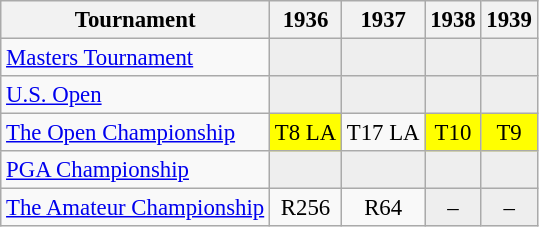<table class="wikitable" style="font-size:95%;text-align:center;">
<tr>
<th>Tournament</th>
<th>1936</th>
<th>1937</th>
<th>1938</th>
<th>1939</th>
</tr>
<tr>
<td align=left><a href='#'>Masters Tournament</a></td>
<td style="background:#eeeeee;"></td>
<td style="background:#eeeeee;"></td>
<td style="background:#eeeeee;"></td>
<td style="background:#eeeeee;"></td>
</tr>
<tr>
<td align=left><a href='#'>U.S. Open</a></td>
<td style="background:#eeeeee;"></td>
<td style="background:#eeeeee;"></td>
<td style="background:#eeeeee;"></td>
<td style="background:#eeeeee;"></td>
</tr>
<tr>
<td align=left><a href='#'>The Open Championship</a></td>
<td style="background:yellow;">T8 <span>LA</span></td>
<td>T17 <span>LA</span></td>
<td style="background:yellow;">T10</td>
<td style="background:yellow;">T9</td>
</tr>
<tr>
<td align=left><a href='#'>PGA Championship</a></td>
<td style="background:#eeeeee;"></td>
<td style="background:#eeeeee;"></td>
<td style="background:#eeeeee;"></td>
<td style="background:#eeeeee;"></td>
</tr>
<tr>
<td align=left><a href='#'>The Amateur Championship</a></td>
<td>R256</td>
<td>R64</td>
<td style="background:#eeeeee;">–</td>
<td style="background:#eeeeee;">–</td>
</tr>
</table>
